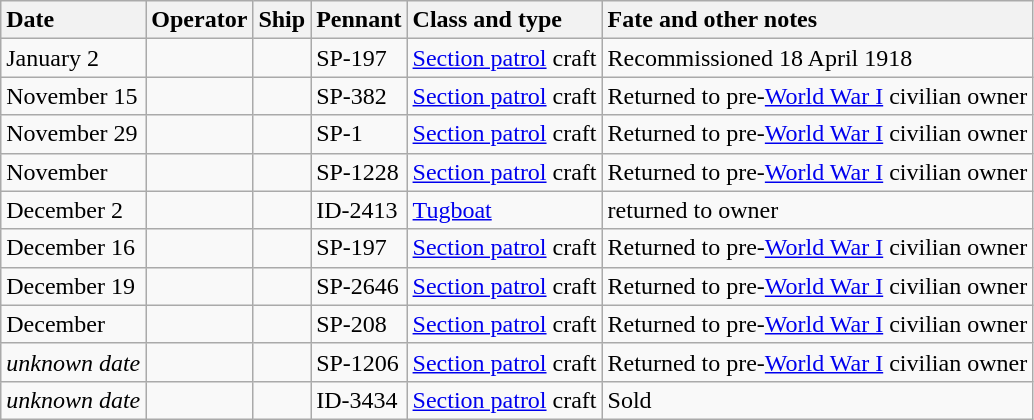<table class="wikitable nowraplinks">
<tr>
<th style="text-align: left;">Date</th>
<th style="text-align: left;">Operator</th>
<th style="text-align: left;">Ship</th>
<th style="text-align: left;">Pennant</th>
<th style="text-align: left;">Class and type</th>
<th style="text-align: left;">Fate and other notes</th>
</tr>
<tr>
<td>January 2</td>
<td></td>
<td><strong></strong></td>
<td>SP-197</td>
<td><a href='#'>Section patrol</a> craft</td>
<td>Recommissioned 18 April 1918</td>
</tr>
<tr>
<td>November 15</td>
<td></td>
<td><strong></strong></td>
<td>SP-382</td>
<td><a href='#'>Section patrol</a> craft</td>
<td>Returned to pre-<a href='#'>World War I</a> civilian owner</td>
</tr>
<tr>
<td>November 29</td>
<td></td>
<td><strong></strong></td>
<td>SP-1</td>
<td><a href='#'>Section patrol</a> craft</td>
<td>Returned to pre-<a href='#'>World War I</a> civilian owner</td>
</tr>
<tr>
<td>November</td>
<td></td>
<td><strong></strong></td>
<td>SP-1228</td>
<td><a href='#'>Section patrol</a> craft</td>
<td>Returned to pre-<a href='#'>World War I</a> civilian owner</td>
</tr>
<tr ---->
<td>December 2</td>
<td></td>
<td><strong></strong></td>
<td>ID-2413</td>
<td><a href='#'>Tugboat</a></td>
<td>returned to owner </td>
</tr>
<tr ---->
<td>December 16</td>
<td></td>
<td><strong></strong></td>
<td>SP-197</td>
<td><a href='#'>Section patrol</a> craft</td>
<td>Returned to pre-<a href='#'>World War I</a> civilian owner</td>
</tr>
<tr>
<td>December 19</td>
<td></td>
<td><strong></strong></td>
<td>SP-2646</td>
<td><a href='#'>Section patrol</a> craft</td>
<td>Returned to pre-<a href='#'>World War I</a> civilian owner</td>
</tr>
<tr>
<td>December</td>
<td></td>
<td><strong></strong></td>
<td>SP-208</td>
<td><a href='#'>Section patrol</a> craft</td>
<td>Returned to pre-<a href='#'>World War I</a> civilian owner</td>
</tr>
<tr>
<td><em>unknown date</em></td>
<td></td>
<td><strong></strong></td>
<td>SP-1206</td>
<td><a href='#'>Section patrol</a> craft</td>
<td>Returned to pre-<a href='#'>World War I</a> civilian owner</td>
</tr>
<tr>
<td><em>unknown date</em></td>
<td></td>
<td><strong></strong></td>
<td>ID-3434</td>
<td><a href='#'>Section patrol</a> craft</td>
<td>Sold</td>
</tr>
</table>
